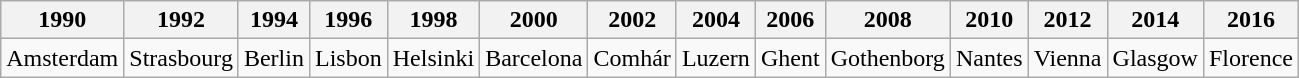<table class="wikitable">
<tr>
<th>1990</th>
<th>1992</th>
<th>1994</th>
<th>1996</th>
<th>1998</th>
<th>2000</th>
<th>2002</th>
<th>2004</th>
<th>2006</th>
<th>2008</th>
<th>2010</th>
<th>2012</th>
<th>2014</th>
<th>2016</th>
</tr>
<tr>
<td>Amsterdam</td>
<td>Strasbourg</td>
<td>Berlin</td>
<td>Lisbon</td>
<td>Helsinki</td>
<td>Barcelona</td>
<td>Comhár</td>
<td>Luzern</td>
<td>Ghent</td>
<td>Gothenborg</td>
<td>Nantes</td>
<td>Vienna</td>
<td>Glasgow</td>
<td>Florence</td>
</tr>
</table>
